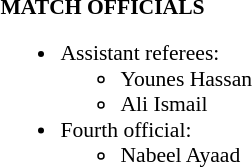<table width=100% style="font-size: 90%">
<tr>
<td width=50% valign=top><br><strong>MATCH OFFICIALS</strong><ul><li>Assistant referees:<ul><li> Younes Hassan</li><li> Ali Ismail</li></ul></li><li>Fourth official:<ul><li> Nabeel Ayaad</li></ul></li></ul></td>
</tr>
</table>
